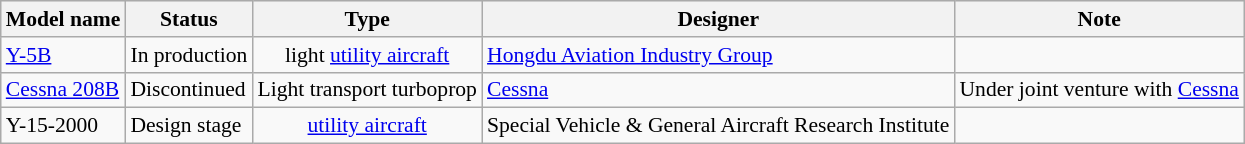<table class="wikitable" align=center style="font-size:90%;">
<tr style="background:#efefef;">
<th>Model name</th>
<th>Status</th>
<th>Type</th>
<th>Designer</th>
<th>Note</th>
</tr>
<tr>
<td align=left><a href='#'>Y-5B</a></td>
<td align=left>In production</td>
<td align=center>light <a href='#'>utility aircraft</a></td>
<td><a href='#'>Hongdu Aviation Industry Group</a></td>
<td align="center"></td>
</tr>
<tr>
<td align=left><a href='#'>Cessna 208B</a></td>
<td align=left>Discontinued</td>
<td align=center>Light transport turboprop</td>
<td><a href='#'>Cessna</a></td>
<td align="center">Under joint venture with <a href='#'>Cessna</a></td>
</tr>
<tr>
<td align=left>Y-15-2000</td>
<td align=left>Design stage</td>
<td align=center><a href='#'>utility aircraft</a></td>
<td>Special Vehicle & General Aircraft Research Institute</td>
<td align=center></td>
</tr>
</table>
